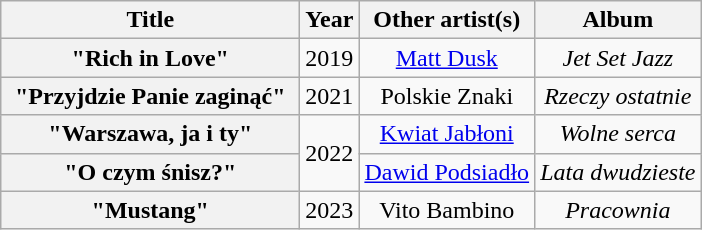<table class="wikitable plainrowheaders" style="text-align:center;">
<tr>
<th scope="col" style="width:12em;">Title</th>
<th scope="col">Year</th>
<th scope="col">Other artist(s)</th>
<th scope="col">Album</th>
</tr>
<tr>
<th scope="row">"Rich in Love"</th>
<td>2019</td>
<td><a href='#'>Matt Dusk</a></td>
<td><em>Jet Set Jazz</em><br></td>
</tr>
<tr>
<th scope="row">"Przyjdzie Panie zaginąć"</th>
<td>2021</td>
<td>Polskie Znaki</td>
<td><em>Rzeczy ostatnie</em></td>
</tr>
<tr>
<th scope="row">"Warszawa, ja i ty"</th>
<td rowspan=2>2022</td>
<td><a href='#'>Kwiat Jabłoni</a></td>
<td><em>Wolne serca</em></td>
</tr>
<tr>
<th scope="row">"O czym śnisz?"</th>
<td><a href='#'>Dawid Podsiadło</a></td>
<td><em>Lata dwudzieste</em></td>
</tr>
<tr>
<th scope="row">"Mustang"</th>
<td>2023</td>
<td>Vito Bambino</td>
<td><em>Pracownia</em></td>
</tr>
</table>
